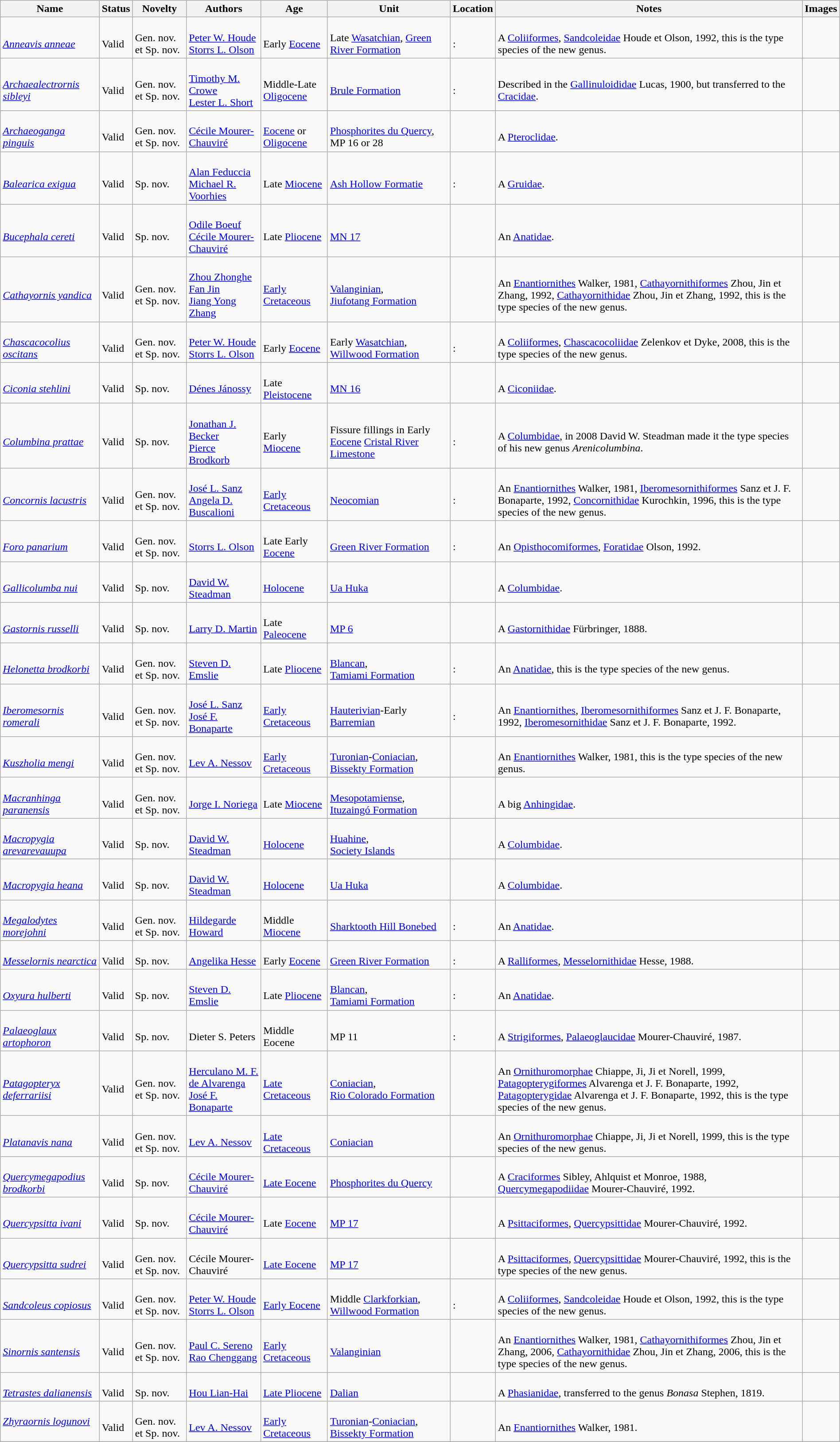<table class="wikitable sortable" align="center" width="100%">
<tr>
<th>Name</th>
<th>Status</th>
<th>Novelty</th>
<th>Authors</th>
<th>Age</th>
<th>Unit</th>
<th>Location</th>
<th>Notes</th>
<th>Images</th>
</tr>
<tr>
<td><br><em><a href='#'>Anneavis anneae</a></em> </td>
<td><br>Valid</td>
<td><br>Gen. nov. et Sp. nov.</td>
<td><br><a href='#'>Peter W. Houde</a><br><a href='#'>Storrs L. Olson</a></td>
<td><br>Early <a href='#'>Eocene</a></td>
<td><br>Late <a href='#'>Wasatchian</a>, <a href='#'>Green River Formation</a></td>
<td><br>:<br></td>
<td><br>A <a href='#'>Coliiformes</a>, <a href='#'>Sandcoleidae</a> Houde et Olson, 1992, this is the type species of the new genus.</td>
<td></td>
</tr>
<tr>
<td><br><em><a href='#'>Archaealectrornis sibleyi</a></em> </td>
<td><br>Valid</td>
<td><br>Gen. nov. et Sp. nov.</td>
<td><br><a href='#'>Timothy M. Crowe</a><br><a href='#'>Lester L. Short</a></td>
<td><br>Middle-Late <a href='#'>Oligocene</a></td>
<td><br><a href='#'>Brule Formation</a></td>
<td><br>:<br></td>
<td><br>Described in the <a href='#'>Gallinuloididae</a> Lucas, 1900, but transferred to the <a href='#'>Cracidae</a>.</td>
<td></td>
</tr>
<tr>
<td><br><em><a href='#'>Archaeoganga pinguis</a></em> </td>
<td><br>Valid</td>
<td><br>Gen. nov. et Sp. nov.</td>
<td><br><a href='#'>Cécile Mourer-Chauviré</a></td>
<td><br><a href='#'>Eocene</a> or <a href='#'>Oligocene</a></td>
<td><br><a href='#'>Phosphorites du Quercy</a>,<br>MP 16 or 28</td>
<td><br></td>
<td><br>A <a href='#'>Pteroclidae</a>.</td>
<td></td>
</tr>
<tr>
<td><br><em><a href='#'>Balearica exigua</a></em> </td>
<td><br>Valid</td>
<td><br>Sp. nov.</td>
<td><br><a href='#'>Alan Feduccia</a><br><a href='#'>Michael R. Voorhies</a></td>
<td><br>Late <a href='#'>Miocene</a></td>
<td><br><a href='#'>Ash Hollow Formatie</a></td>
<td><br>:<br></td>
<td><br>A <a href='#'>Gruidae</a>.</td>
<td></td>
</tr>
<tr>
<td><br><em><a href='#'>Bucephala cereti</a></em> </td>
<td><br>Valid</td>
<td><br>Sp. nov.</td>
<td><br><a href='#'>Odile Boeuf</a><br><a href='#'>Cécile Mourer-Chauviré</a></td>
<td><br>Late <a href='#'>Pliocene</a></td>
<td><br><a href='#'>MN 17</a></td>
<td><br></td>
<td><br>An <a href='#'>Anatidae</a>.</td>
<td></td>
</tr>
<tr>
<td><br><em><a href='#'>Cathayornis yandica</a></em> </td>
<td><br>Valid</td>
<td><br>Gen. nov. et Sp. nov.</td>
<td><br><a href='#'>Zhou Zhonghe</a><br><a href='#'>Fan Jin</a><br><a href='#'>Jiang Yong Zhang</a></td>
<td><br><a href='#'>Early Cretaceous</a></td>
<td><br><a href='#'>Valanginian</a>,<br><a href='#'>Jiufotang Formation</a></td>
<td><br></td>
<td><br>An <a href='#'>Enantiornithes</a> Walker, 1981, <a href='#'>Cathayornithiformes</a> Zhou, Jin et Zhang, 1992, <a href='#'>Cathayornithidae</a> Zhou, Jin et Zhang, 1992, this is the type species of the new genus.</td>
<td></td>
</tr>
<tr>
<td><br><em><a href='#'>Chascacocolius oscitans</a></em> </td>
<td><br>Valid</td>
<td><br>Gen. nov. et Sp. nov.</td>
<td><br><a href='#'>Peter W. Houde</a><br><a href='#'>Storrs L. Olson</a></td>
<td><br>Early <a href='#'>Eocene</a></td>
<td><br>Early <a href='#'>Wasatchian</a>,<br><a href='#'>Willwood Formation</a></td>
<td><br>:<br></td>
<td><br>A <a href='#'>Coliiformes</a>, <a href='#'>Chascacocoliidae</a> Zelenkov et Dyke, 2008, this is the type species of the new genus.</td>
<td></td>
</tr>
<tr>
<td><br><em><a href='#'>Ciconia stehlini</a></em> </td>
<td><br>Valid</td>
<td><br>Sp. nov.</td>
<td><br><a href='#'>Dénes Jánossy</a></td>
<td><br>Late <a href='#'>Pleistocene</a></td>
<td><br><a href='#'>MN 16</a></td>
<td><br></td>
<td><br>A <a href='#'>Ciconiidae</a>.</td>
<td></td>
</tr>
<tr>
<td><br><em><a href='#'>Columbina prattae</a></em> </td>
<td><br>Valid</td>
<td><br>Sp. nov.</td>
<td><br><a href='#'>Jonathan J. Becker</a><br><a href='#'>Pierce Brodkorb</a></td>
<td><br>Early <a href='#'>Miocene</a></td>
<td><br>Fissure fillings in Early <a href='#'>Eocene</a> <a href='#'>Cristal River Limestone</a></td>
<td><br>:<br></td>
<td><br>A <a href='#'>Columbidae</a>, in 2008 David W. Steadman made it the type species of his new genus <em>Arenicolumbina</em>.</td>
<td></td>
</tr>
<tr>
<td><br><em><a href='#'>Concornis lacustris</a></em> </td>
<td><br>Valid</td>
<td><br>Gen. nov. et Sp. nov.</td>
<td><br><a href='#'>José L. Sanz</a><br><a href='#'>Angela D. Buscalioni</a></td>
<td><br><a href='#'>Early Cretaceous</a></td>
<td><br><a href='#'>Neocomian</a></td>
<td><br>:<br></td>
<td><br>An <a href='#'>Enantiornithes</a> Walker, 1981, <a href='#'>Iberomesornithiformes</a> Sanz et J. F. Bonaparte, 1992, <a href='#'>Concornithidae</a> Kurochkin, 1996, this is the type species of the new genus.</td>
<td></td>
</tr>
<tr>
<td><br><em><a href='#'>Foro panarium</a></em> </td>
<td><br>Valid</td>
<td><br>Gen. nov. et Sp. nov.</td>
<td><br><a href='#'>Storrs L. Olson</a></td>
<td><br>Late Early <a href='#'>Eocene</a></td>
<td><br><a href='#'>Green River Formation</a></td>
<td><br>:<br></td>
<td><br>An <a href='#'>Opisthocomiformes</a>, <a href='#'>Foratidae</a> Olson, 1992.</td>
<td></td>
</tr>
<tr>
<td><br><em><a href='#'>Gallicolumba nui</a></em> </td>
<td><br>Valid</td>
<td><br>Sp. nov.</td>
<td><br><a href='#'>David W. Steadman</a></td>
<td><br><a href='#'>Holocene</a></td>
<td><br><a href='#'>Ua Huka</a></td>
<td><br></td>
<td><br>A <a href='#'>Columbidae</a>.</td>
<td></td>
</tr>
<tr>
<td><br><em><a href='#'>Gastornis russelli</a></em> </td>
<td><br>Valid</td>
<td><br>Sp. nov.</td>
<td><br><a href='#'>Larry D. Martin</a></td>
<td><br>Late <a href='#'>Paleocene</a></td>
<td><br><a href='#'>MP 6</a></td>
<td><br></td>
<td><br>A <a href='#'>Gastornithidae</a> Fürbringer, 1888.</td>
<td></td>
</tr>
<tr>
<td><br><em><a href='#'>Helonetta brodkorbi</a></em> </td>
<td><br>Valid</td>
<td><br>Gen. nov. et Sp. nov.</td>
<td><br><a href='#'>Steven D. Emslie</a></td>
<td><br>Late <a href='#'>Pliocene</a></td>
<td><br><a href='#'>Blancan</a>,<br><a href='#'>Tamiami Formation</a></td>
<td><br>:<br></td>
<td><br>An <a href='#'>Anatidae</a>, this is the type species of the new genus.</td>
<td></td>
</tr>
<tr>
<td><br><em><a href='#'>Iberomesornis romerali</a></em> </td>
<td><br>Valid</td>
<td><br>Gen. nov. et Sp. nov.</td>
<td><br><a href='#'>José L. Sanz</a><br><a href='#'>José F. Bonaparte</a></td>
<td><br><a href='#'>Early Cretaceous</a></td>
<td><br><a href='#'>Hauterivian</a>-Early <a href='#'>Barremian</a></td>
<td><br>:<br></td>
<td><br>An <a href='#'>Enantiornithes</a>, <a href='#'>Iberomesornithiformes</a> Sanz et J. F. Bonaparte, 1992, <a href='#'>Iberomesornithidae</a> Sanz et J. F. Bonaparte, 1992.</td>
<td></td>
</tr>
<tr>
<td><br><em><a href='#'>Kuszholia mengi</a></em> </td>
<td><br>Valid</td>
<td><br>Gen. nov. et Sp. nov.</td>
<td><br><a href='#'>Lev A. Nessov</a></td>
<td><br><a href='#'>Early Cretaceous</a></td>
<td><br><a href='#'>Turonian</a>-<a href='#'>Coniacian</a>,<br><a href='#'>Bissekty Formation</a></td>
<td><br></td>
<td><br>An <a href='#'>Enantiornithes</a> Walker, 1981, this is the type species of the new genus.</td>
<td></td>
</tr>
<tr>
<td><br><em><a href='#'>Macranhinga paranensis</a></em> </td>
<td><br>Valid</td>
<td><br>Gen. nov. et Sp. nov.</td>
<td><br><a href='#'>Jorge I. Noriega</a></td>
<td><br>Late <a href='#'>Miocene</a></td>
<td><br><a href='#'>Mesopotamiense</a>,<br><a href='#'>Ituzaingó Formation</a></td>
<td><br></td>
<td><br>A big <a href='#'>Anhingidae</a>.</td>
<td></td>
</tr>
<tr>
<td><br><em><a href='#'>Macropygia arevarevauupa</a></em> </td>
<td><br>Valid</td>
<td><br>Sp. nov.</td>
<td><br><a href='#'>David W. Steadman</a></td>
<td><br><a href='#'>Holocene</a></td>
<td><br><a href='#'>Huahine</a>,<br><a href='#'>Society Islands</a></td>
<td><br></td>
<td><br>A <a href='#'>Columbidae</a>.</td>
<td></td>
</tr>
<tr>
<td><br><em><a href='#'>Macropygia heana</a></em> </td>
<td><br>Valid</td>
<td><br>Sp. nov.</td>
<td><br><a href='#'>David W. Steadman</a></td>
<td><br><a href='#'>Holocene</a></td>
<td><br><a href='#'>Ua Huka</a></td>
<td><br></td>
<td><br>A <a href='#'>Columbidae</a>.</td>
<td></td>
</tr>
<tr>
<td><br><em><a href='#'>Megalodytes morejohni</a></em> </td>
<td><br>Valid</td>
<td><br>Gen. nov. et Sp. nov.</td>
<td><br><a href='#'>Hildegarde Howard</a></td>
<td><br>Middle <a href='#'>Miocene</a></td>
<td><br><a href='#'>Sharktooth Hill Bonebed</a></td>
<td><br>:<br></td>
<td><br>An <a href='#'>Anatidae</a>.</td>
<td></td>
</tr>
<tr>
<td><br><em><a href='#'>Messelornis nearctica</a></em> </td>
<td><br>Valid</td>
<td><br>Sp. nov.</td>
<td><br><a href='#'>Angelika Hesse</a></td>
<td><br>Early <a href='#'>Eocene</a></td>
<td><br><a href='#'>Green River Formation</a></td>
<td><br>:<br></td>
<td><br>A <a href='#'>Ralliformes</a>, <a href='#'>Messelornithidae</a> Hesse, 1988.</td>
<td></td>
</tr>
<tr>
<td><br><em><a href='#'>Oxyura hulberti</a></em> </td>
<td><br>Valid</td>
<td><br>Sp. nov.</td>
<td><br><a href='#'>Steven D. Emslie</a></td>
<td><br>Late <a href='#'>Pliocene</a></td>
<td><br><a href='#'>Blancan</a>,<br><a href='#'>Tamiami Formation</a></td>
<td><br>:<br></td>
<td><br>An <a href='#'>Anatidae</a>.</td>
<td></td>
</tr>
<tr>
<td><br><em><a href='#'>Palaeoglaux artophoron</a></em> </td>
<td><br>Valid</td>
<td><br>Sp. nov.</td>
<td><br>Dieter S. Peters</td>
<td><br>Middle Eocene</td>
<td><br>MP 11</td>
<td><br>:<br></td>
<td><br>A <a href='#'>Strigiformes</a>, <a href='#'>Palaeoglaucidae</a> Mourer-Chauviré, 1987.</td>
<td></td>
</tr>
<tr>
<td><br><em><a href='#'>Patagopteryx deferrariisi</a></em> </td>
<td><br>Valid</td>
<td><br>Gen. nov. et Sp. nov.</td>
<td><br><a href='#'>Herculano M. F. de Alvarenga</a><br><a href='#'>José F. Bonaparte</a></td>
<td><br><a href='#'>Late Cretaceous</a></td>
<td><br><a href='#'>Coniacian</a>,<br><a href='#'>Rio Colorado Formation</a></td>
<td><br></td>
<td><br>An <a href='#'>Ornithuromorphae</a> Chiappe, Ji, Ji et Norell, 1999, <a href='#'>Patagopterygiformes</a> Alvarenga et J. F. Bonaparte, 1992, <a href='#'>Patagopterygidae</a> Alvarenga et J. F. Bonaparte, 1992, this is the type species of the new genus.</td>
<td></td>
</tr>
<tr>
<td><br><em><a href='#'>Platanavis nana</a></em> </td>
<td><br>Valid</td>
<td><br>Gen. nov. et Sp. nov.</td>
<td><br><a href='#'>Lev A. Nessov</a></td>
<td><br><a href='#'>Late Cretaceous</a></td>
<td><br><a href='#'>Coniacian</a></td>
<td><br></td>
<td><br>An <a href='#'>Ornithuromorphae</a> Chiappe, Ji, Ji et Norell, 1999, this is the type species of the new genus.</td>
<td></td>
</tr>
<tr>
<td><br><em><a href='#'>Quercymegapodius brodkorbi</a></em> </td>
<td><br>Valid</td>
<td><br>Sp. nov.</td>
<td><br><a href='#'>Cécile Mourer-Chauviré</a></td>
<td><br><a href='#'>Late Eocene</a></td>
<td><br><a href='#'>Phosphorites du Quercy</a></td>
<td><br></td>
<td><br>A <a href='#'>Craciformes</a> Sibley, Ahlquist et Monroe, 1988, <a href='#'>Quercymegapodiidae</a> Mourer-Chauviré, 1992.</td>
<td></td>
</tr>
<tr>
<td><br><em><a href='#'>Quercypsitta ivani</a></em> </td>
<td><br>Valid</td>
<td><br>Sp. nov.</td>
<td><br><a href='#'>Cécile Mourer-Chauviré</a></td>
<td><br>Late <a href='#'>Eocene</a></td>
<td><br><a href='#'>MP 17</a></td>
<td><br></td>
<td><br>A <a href='#'>Psittaciformes</a>, <a href='#'>Quercypsittidae</a> Mourer-Chauviré, 1992.</td>
<td></td>
</tr>
<tr>
<td><br><em><a href='#'>Quercypsitta sudrei</a></em> </td>
<td><br>Valid</td>
<td><br>Gen. nov. et Sp. nov.</td>
<td><br>Cécile Mourer-Chauviré</td>
<td><br><a href='#'>Late Eocene</a></td>
<td><br><a href='#'>MP 17</a></td>
<td><br></td>
<td><br>A <a href='#'>Psittaciformes</a>, <a href='#'>Quercypsittidae</a> Mourer-Chauviré, 1992, this is the type species of the new genus.</td>
<td></td>
</tr>
<tr>
<td><br><em><a href='#'>Sandcoleus copiosus</a></em> </td>
<td><br>Valid</td>
<td><br>Gen. nov. et Sp. nov.</td>
<td><br><a href='#'>Peter W. Houde</a><br><a href='#'>Storrs L. Olson</a></td>
<td><br><a href='#'>Early Eocene</a></td>
<td><br>Middle <a href='#'>Clarkforkian</a>,<br><a href='#'>Willwood Formation</a></td>
<td><br>:<br></td>
<td><br>A <a href='#'>Coliiformes</a>, <a href='#'>Sandcoleidae</a> Houde et Olson, 1992, this is the type species of the new genus.</td>
<td></td>
</tr>
<tr>
<td><br><em><a href='#'>Sinornis santensis</a></em> </td>
<td><br>Valid</td>
<td><br>Gen. nov. et Sp. nov.</td>
<td><br><a href='#'>Paul C. Sereno</a><br><a href='#'>Rao Chenggang</a></td>
<td><br><a href='#'>Early Cretaceous</a></td>
<td><br><a href='#'>Valanginian</a></td>
<td><br></td>
<td><br>An <a href='#'>Enantiornithes</a> Walker, 1981, <a href='#'>Cathayornithiformes</a> Zhou, Jin et Zhang, 2006, <a href='#'>Cathayornithidae</a> Zhou, Jin et Zhang, 2006, this is the type species of the new genus.</td>
<td></td>
</tr>
<tr>
<td><br><em><a href='#'>Tetrastes dalianensis</a></em> </td>
<td><br>Valid</td>
<td><br>Sp. nov.</td>
<td><br><a href='#'>Hou Lian-Hai</a></td>
<td><br><a href='#'>Late Pliocene</a></td>
<td><br><a href='#'>Dalian</a></td>
<td><br></td>
<td><br>A <a href='#'>Phasianidae</a>, transferred to the genus <em>Bonasa</em> Stephen, 1819.</td>
<td></td>
</tr>
<tr>
<td><em><a href='#'>Zhyraornis logunovi</a></em> </td>
<td><br>Valid</td>
<td><br>Gen. nov. et Sp. nov.</td>
<td><br><a href='#'>Lev A. Nessov</a></td>
<td><br><a href='#'>Early Cretaceous</a></td>
<td><br><a href='#'>Turonian</a>-<a href='#'>Coniacian</a>,<br><a href='#'>Bissekty Formation</a></td>
<td><br></td>
<td><br>An <a href='#'>Enantiornithes</a> Walker, 1981.</td>
<td></td>
</tr>
<tr>
</tr>
</table>
